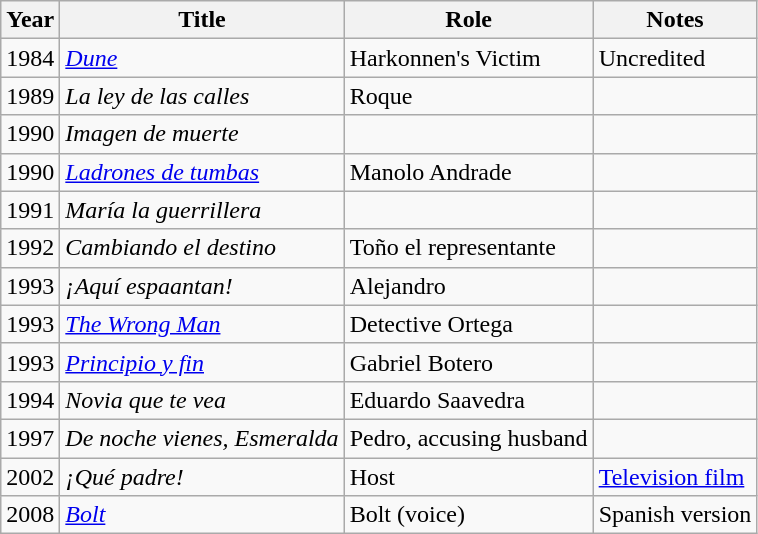<table class="wikitable sortable">
<tr>
<th>Year</th>
<th>Title</th>
<th>Role</th>
<th>Notes</th>
</tr>
<tr>
<td>1984</td>
<td><em><a href='#'>Dune</a></em></td>
<td>Harkonnen's Victim</td>
<td>Uncredited</td>
</tr>
<tr>
<td>1989</td>
<td><em>La ley de las calles</em></td>
<td>Roque</td>
<td></td>
</tr>
<tr>
<td>1990</td>
<td><em>Imagen de muerte</em></td>
<td></td>
<td></td>
</tr>
<tr>
<td>1990</td>
<td><em><a href='#'>Ladrones de tumbas</a></em></td>
<td>Manolo Andrade</td>
<td></td>
</tr>
<tr>
<td>1991</td>
<td><em>María la guerrillera</em></td>
<td></td>
<td></td>
</tr>
<tr>
<td>1992</td>
<td><em>Cambiando el destino</em></td>
<td>Toño el representante</td>
<td></td>
</tr>
<tr>
<td>1993</td>
<td><em>¡Aquí espaantan!</em></td>
<td>Alejandro</td>
<td></td>
</tr>
<tr>
<td>1993</td>
<td><em><a href='#'>The Wrong Man</a></em></td>
<td>Detective Ortega</td>
<td></td>
</tr>
<tr>
<td>1993</td>
<td><em><a href='#'>Principio y fin</a></em></td>
<td>Gabriel Botero</td>
<td></td>
</tr>
<tr>
<td>1994</td>
<td><em>Novia que te vea</em></td>
<td>Eduardo Saavedra</td>
<td></td>
</tr>
<tr>
<td>1997</td>
<td><em>De noche vienes, Esmeralda</em></td>
<td>Pedro, accusing husband</td>
<td></td>
</tr>
<tr>
<td>2002</td>
<td><em>¡Qué padre!</em></td>
<td>Host</td>
<td><a href='#'>Television film</a></td>
</tr>
<tr>
<td>2008</td>
<td><em><a href='#'>Bolt</a></em></td>
<td>Bolt (voice)</td>
<td>Spanish version</td>
</tr>
</table>
